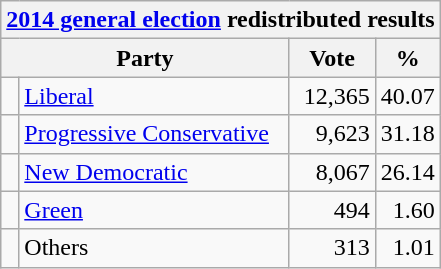<table class="wikitable">
<tr>
<th colspan="4"><a href='#'>2014 general election</a> redistributed results</th>
</tr>
<tr>
<th bgcolor="#DDDDFF" width="130px" colspan="2">Party</th>
<th bgcolor="#DDDDFF" width="50px">Vote</th>
<th bgcolor="#DDDDFF" width="30px">%</th>
</tr>
<tr>
<td> </td>
<td><a href='#'>Liberal</a></td>
<td align=right>12,365</td>
<td align=right>40.07</td>
</tr>
<tr>
<td> </td>
<td><a href='#'>Progressive Conservative</a></td>
<td align=right>9,623</td>
<td align=right>31.18</td>
</tr>
<tr>
<td> </td>
<td><a href='#'>New Democratic</a></td>
<td align=right>8,067</td>
<td align=right>26.14</td>
</tr>
<tr>
<td> </td>
<td><a href='#'>Green</a></td>
<td align=right>494</td>
<td align=right>1.60</td>
</tr>
<tr>
<td> </td>
<td>Others</td>
<td align=right>313</td>
<td align=right>1.01</td>
</tr>
</table>
